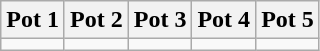<table class="wikitable">
<tr>
<th>Pot 1</th>
<th>Pot 2</th>
<th>Pot 3</th>
<th>Pot 4</th>
<th>Pot 5</th>
</tr>
<tr valign=top>
<td></td>
<td></td>
<td></td>
<td></td>
<td></td>
</tr>
</table>
